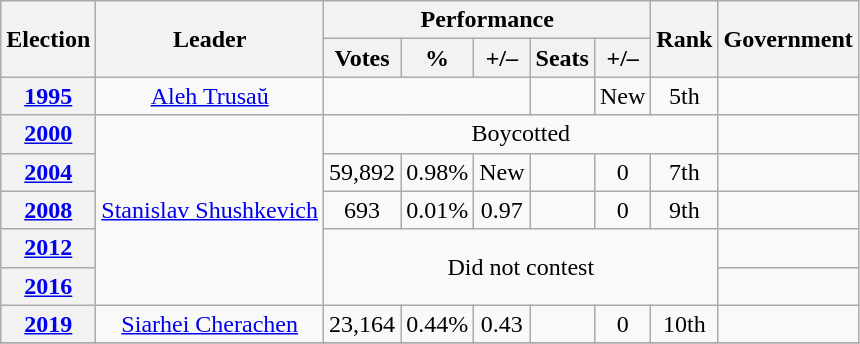<table class=wikitable style=text-align:center>
<tr>
<th rowspan="2">Election</th>
<th rowspan="2">Leader</th>
<th colspan="5" scope="col">Performance</th>
<th rowspan="2">Rank</th>
<th rowspan="2">Government</th>
</tr>
<tr>
<th>Votes</th>
<th>%</th>
<th>+/–</th>
<th>Seats</th>
<th>+/–</th>
</tr>
<tr>
<th><a href='#'>1995</a></th>
<td rowspan="1"><a href='#'>Aleh Trusaŭ</a></td>
<td rowspan="1" colspan="3"></td>
<td></td>
<td>New</td>
<td>5th</td>
<td></td>
</tr>
<tr>
<th><a href='#'>2000</a></th>
<td rowspan="5"><a href='#'>Stanislav Shushkevich</a></td>
<td rowspan="1" colspan="6">Boycotted</td>
<td></td>
</tr>
<tr>
<th><a href='#'>2004</a></th>
<td>59,892</td>
<td>0.98%</td>
<td>New</td>
<td></td>
<td> 0</td>
<td> 7th</td>
<td></td>
</tr>
<tr>
<th><a href='#'>2008</a></th>
<td>693</td>
<td>0.01%</td>
<td> 0.97</td>
<td></td>
<td> 0</td>
<td> 9th</td>
<td></td>
</tr>
<tr>
<th><a href='#'>2012</a></th>
<td rowspan="2" colspan="6">Did not contest</td>
<td></td>
</tr>
<tr>
<th><a href='#'>2016</a></th>
<td></td>
</tr>
<tr>
<th><a href='#'>2019</a></th>
<td rowspan="1"><a href='#'>Siarhei Cherachen</a></td>
<td>23,164</td>
<td>0.44%</td>
<td> 0.43</td>
<td></td>
<td> 0</td>
<td> 10th</td>
<td></td>
</tr>
<tr>
</tr>
</table>
